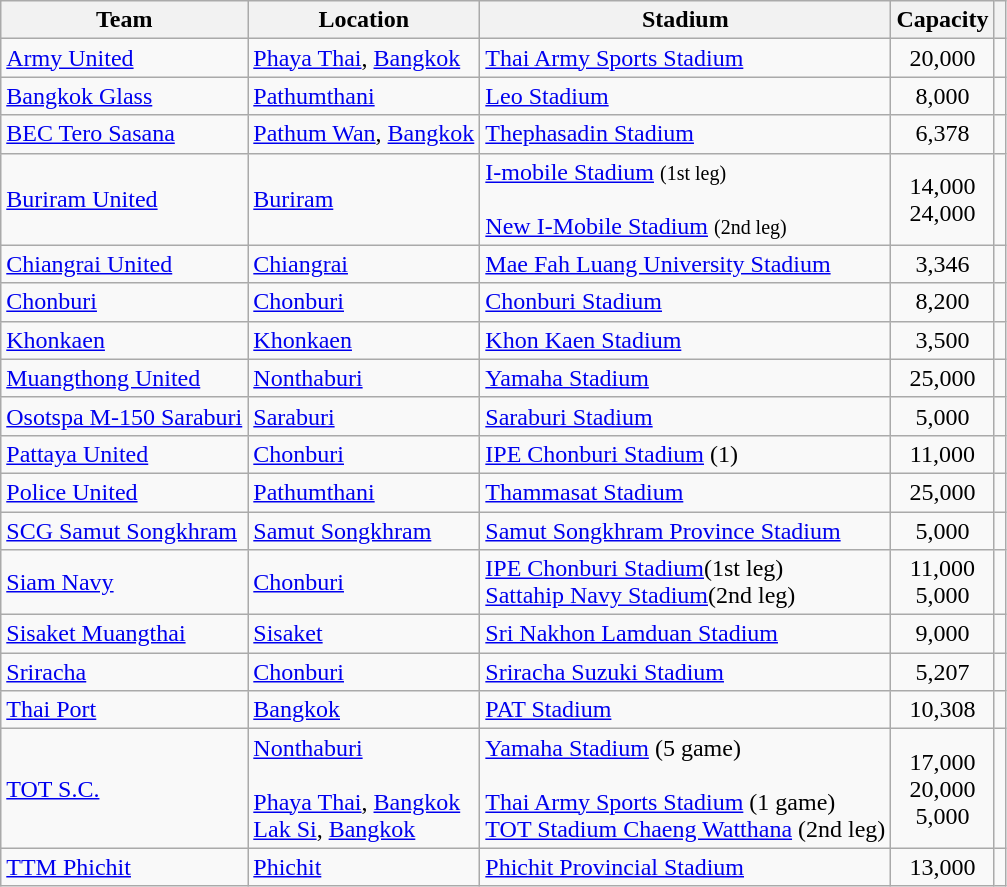<table class="wikitable">
<tr>
<th>Team</th>
<th>Location</th>
<th>Stadium</th>
<th>Capacity</th>
<th class="unsortable"></th>
</tr>
<tr>
<td><a href='#'>Army United</a></td>
<td><a href='#'>Phaya Thai</a>, <a href='#'>Bangkok</a></td>
<td><a href='#'>Thai Army Sports Stadium</a></td>
<td align="center">20,000</td>
<td></td>
</tr>
<tr>
<td><a href='#'>Bangkok Glass</a></td>
<td><a href='#'>Pathumthani</a></td>
<td><a href='#'>Leo Stadium</a></td>
<td align="center">8,000</td>
<td></td>
</tr>
<tr>
<td><a href='#'>BEC Tero Sasana</a></td>
<td><a href='#'>Pathum Wan</a>, <a href='#'>Bangkok</a></td>
<td><a href='#'>Thephasadin Stadium</a></td>
<td align="center">6,378</td>
<td></td>
</tr>
<tr>
<td><a href='#'>Buriram United</a></td>
<td><a href='#'>Buriram</a></td>
<td><a href='#'>I-mobile Stadium</a> <small>(1st leg)</small><br><br><a href='#'>New I-Mobile Stadium</a> <small>(2nd leg)</small></td>
<td align="center">14,000<br>24,000</td>
<td><br></td>
</tr>
<tr>
<td><a href='#'>Chiangrai United</a></td>
<td><a href='#'>Chiangrai</a></td>
<td><a href='#'>Mae Fah Luang University Stadium</a></td>
<td align="center">3,346</td>
<td></td>
</tr>
<tr>
<td><a href='#'>Chonburi</a></td>
<td><a href='#'>Chonburi</a></td>
<td><a href='#'>Chonburi Stadium</a></td>
<td align="center">8,200</td>
<td></td>
</tr>
<tr>
<td><a href='#'>Khonkaen</a></td>
<td><a href='#'>Khonkaen</a></td>
<td><a href='#'>Khon Kaen Stadium</a></td>
<td align="center">3,500</td>
<td></td>
</tr>
<tr>
<td><a href='#'>Muangthong United</a></td>
<td><a href='#'>Nonthaburi</a></td>
<td><a href='#'>Yamaha Stadium</a></td>
<td align="center">25,000</td>
<td></td>
</tr>
<tr>
<td><a href='#'>Osotspa M-150 Saraburi</a></td>
<td><a href='#'>Saraburi</a></td>
<td><a href='#'>Saraburi Stadium</a></td>
<td align="center">5,000</td>
<td></td>
</tr>
<tr>
<td><a href='#'>Pattaya United</a></td>
<td><a href='#'>Chonburi</a></td>
<td><a href='#'>IPE Chonburi Stadium</a> (1)</td>
<td align="center">11,000</td>
<td></td>
</tr>
<tr>
<td><a href='#'>Police United</a></td>
<td><a href='#'>Pathumthani</a></td>
<td><a href='#'>Thammasat Stadium</a></td>
<td align="center">25,000</td>
<td></td>
</tr>
<tr>
<td><a href='#'>SCG Samut Songkhram</a></td>
<td><a href='#'>Samut Songkhram</a></td>
<td><a href='#'>Samut Songkhram Province Stadium</a></td>
<td align="center">5,000</td>
<td></td>
</tr>
<tr>
<td><a href='#'>Siam Navy</a></td>
<td><a href='#'>Chonburi</a></td>
<td><a href='#'>IPE Chonburi Stadium</a>(1st leg)<br><a href='#'>Sattahip Navy Stadium</a>(2nd leg)</td>
<td align="center">11,000<br>5,000</td>
<td><br></td>
</tr>
<tr>
<td><a href='#'>Sisaket Muangthai</a></td>
<td><a href='#'>Sisaket</a></td>
<td><a href='#'>Sri Nakhon Lamduan Stadium</a></td>
<td align="center">9,000</td>
<td></td>
</tr>
<tr>
<td><a href='#'>Sriracha</a></td>
<td><a href='#'>Chonburi</a></td>
<td><a href='#'>Sriracha Suzuki Stadium</a></td>
<td align="center">5,207</td>
<td></td>
</tr>
<tr>
<td><a href='#'>Thai Port</a></td>
<td><a href='#'>Bangkok</a></td>
<td><a href='#'>PAT Stadium</a></td>
<td align="center">10,308</td>
<td></td>
</tr>
<tr>
<td><a href='#'>TOT S.C.</a></td>
<td><a href='#'>Nonthaburi</a><br><br><a href='#'>Phaya Thai</a>, <a href='#'>Bangkok</a><br>
<a href='#'>Lak Si</a>, <a href='#'>Bangkok</a></td>
<td><a href='#'>Yamaha Stadium</a> (5 game) <br><br><a href='#'>Thai Army Sports Stadium</a> (1 game)<br>  
<a href='#'>TOT Stadium Chaeng Watthana</a> (2nd leg)</td>
<td align="center">17,000<br>20,000<br>5,000</td>
<td> <br> <br></td>
</tr>
<tr>
<td><a href='#'>TTM Phichit</a></td>
<td><a href='#'>Phichit</a></td>
<td><a href='#'>Phichit Provincial Stadium</a></td>
<td align="center">13,000</td>
<td></td>
</tr>
</table>
